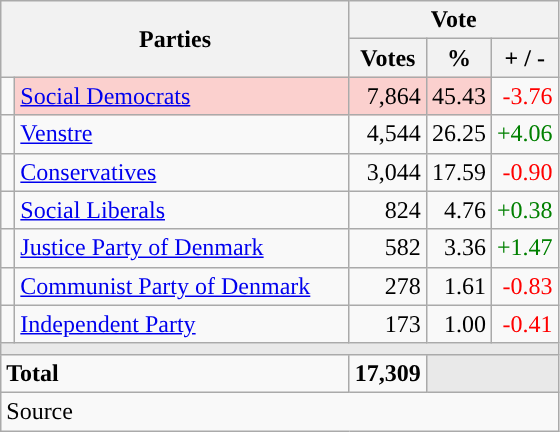<table class="wikitable" style="text-align:right;">
<tr>
<th style="text-align:centre;" rowspan="2" colspan="2" width="225">Parties</th>
<th colspan="3">Vote</th>
</tr>
<tr>
<th width="15">Votes</th>
<th width="15">%</th>
<th width="15">+ / -</th>
</tr>
<tr>
<td width="2" style="color:inherit;background:"></td>
<td bgcolor=#fbd0ce  align="left"><a href='#'>Social Democrats</a></td>
<td bgcolor=#fbd0ce>7,864</td>
<td bgcolor=#fbd0ce>45.43</td>
<td style=color:red;>-3.76</td>
</tr>
<tr>
<td width="2" style="color:inherit;background:"></td>
<td align="left"><a href='#'>Venstre</a></td>
<td>4,544</td>
<td>26.25</td>
<td style=color:green;>+4.06</td>
</tr>
<tr>
<td width="2" style="color:inherit;background:"></td>
<td align="left"><a href='#'>Conservatives</a></td>
<td>3,044</td>
<td>17.59</td>
<td style=color:red;>-0.90</td>
</tr>
<tr>
<td width="2" style="color:inherit;background:"></td>
<td align="left"><a href='#'>Social Liberals</a></td>
<td>824</td>
<td>4.76</td>
<td style=color:green;>+0.38</td>
</tr>
<tr>
<td width="2" style="color:inherit;background:"></td>
<td align="left"><a href='#'>Justice Party of Denmark</a></td>
<td>582</td>
<td>3.36</td>
<td style=color:green;>+1.47</td>
</tr>
<tr>
<td width="2" style="color:inherit;background:"></td>
<td align="left"><a href='#'>Communist Party of Denmark</a></td>
<td>278</td>
<td>1.61</td>
<td style=color:red;>-0.83</td>
</tr>
<tr>
<td width="2" style="color:inherit;background:"></td>
<td align="left"><a href='#'>Independent Party</a></td>
<td>173</td>
<td>1.00</td>
<td style=color:red;>-0.41</td>
</tr>
<tr>
<td colspan="7" bgcolor="#E9E9E9"></td>
</tr>
<tr>
<td align="left" colspan="2"><strong>Total</strong></td>
<td><strong>17,309</strong></td>
<td bgcolor="#E9E9E9" colspan="2"></td>
</tr>
<tr>
<td align="left" colspan="6">Source</td>
</tr>
</table>
